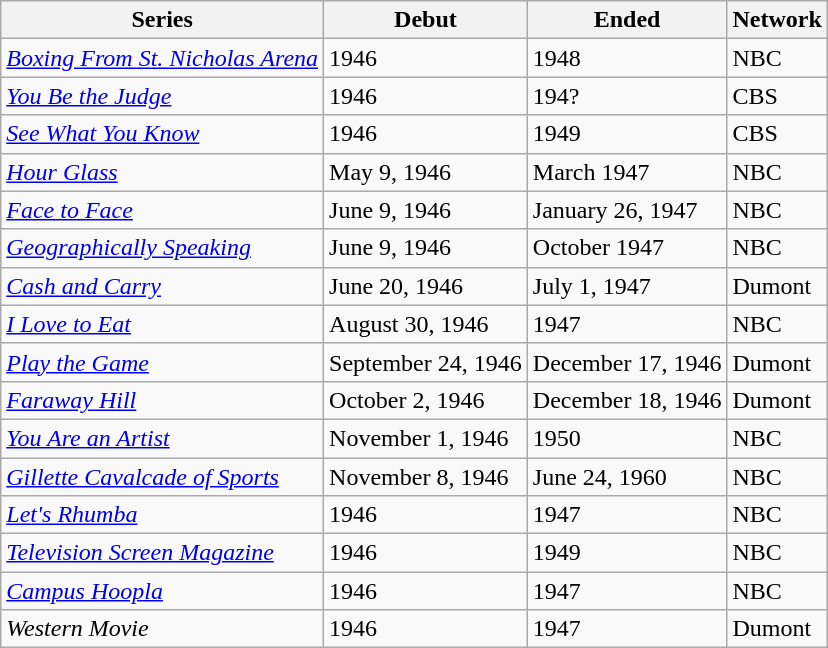<table class="wikitable">
<tr>
<th>Series</th>
<th>Debut</th>
<th>Ended</th>
<th>Network</th>
</tr>
<tr>
<td><em><a href='#'>Boxing From St. Nicholas Arena</a></em></td>
<td>1946</td>
<td>1948</td>
<td>NBC</td>
</tr>
<tr>
<td><em><a href='#'>You Be the Judge</a></em></td>
<td>1946</td>
<td>194?</td>
<td>CBS</td>
</tr>
<tr>
<td><em><a href='#'>See What You Know</a></em></td>
<td>1946</td>
<td>1949</td>
<td>CBS</td>
</tr>
<tr>
<td><em><a href='#'>Hour Glass</a></em></td>
<td>May 9, 1946</td>
<td>March 1947</td>
<td>NBC</td>
</tr>
<tr>
<td><em><a href='#'>Face to Face</a></em></td>
<td>June 9, 1946</td>
<td>January 26, 1947</td>
<td>NBC</td>
</tr>
<tr>
<td><em><a href='#'>Geographically Speaking</a></em></td>
<td>June 9, 1946</td>
<td>October 1947</td>
<td>NBC</td>
</tr>
<tr>
<td><em><a href='#'>Cash and Carry</a></em></td>
<td>June 20, 1946</td>
<td>July 1, 1947</td>
<td>Dumont</td>
</tr>
<tr>
<td><em><a href='#'>I Love to Eat</a></em></td>
<td>August 30, 1946</td>
<td>1947</td>
<td>NBC</td>
</tr>
<tr>
<td><em><a href='#'>Play the Game</a></em></td>
<td>September 24, 1946</td>
<td>December 17, 1946</td>
<td>Dumont</td>
</tr>
<tr>
<td><em><a href='#'>Faraway Hill</a></em></td>
<td>October 2, 1946</td>
<td>December 18, 1946</td>
<td>Dumont</td>
</tr>
<tr>
<td><em><a href='#'>You Are an Artist</a></em></td>
<td>November 1, 1946</td>
<td>1950</td>
<td>NBC</td>
</tr>
<tr>
<td><em><a href='#'>Gillette Cavalcade of Sports</a></em></td>
<td>November 8, 1946</td>
<td>June 24, 1960</td>
<td>NBC</td>
</tr>
<tr>
<td><em><a href='#'>Let's Rhumba</a></em></td>
<td>1946</td>
<td>1947</td>
<td>NBC</td>
</tr>
<tr>
<td><em><a href='#'>Television Screen Magazine</a></em></td>
<td>1946</td>
<td>1949</td>
<td>NBC</td>
</tr>
<tr>
<td><em><a href='#'>Campus Hoopla</a></em></td>
<td>1946</td>
<td>1947</td>
<td>NBC</td>
</tr>
<tr>
<td><em>Western Movie</em></td>
<td>1946</td>
<td>1947</td>
<td>Dumont</td>
</tr>
</table>
